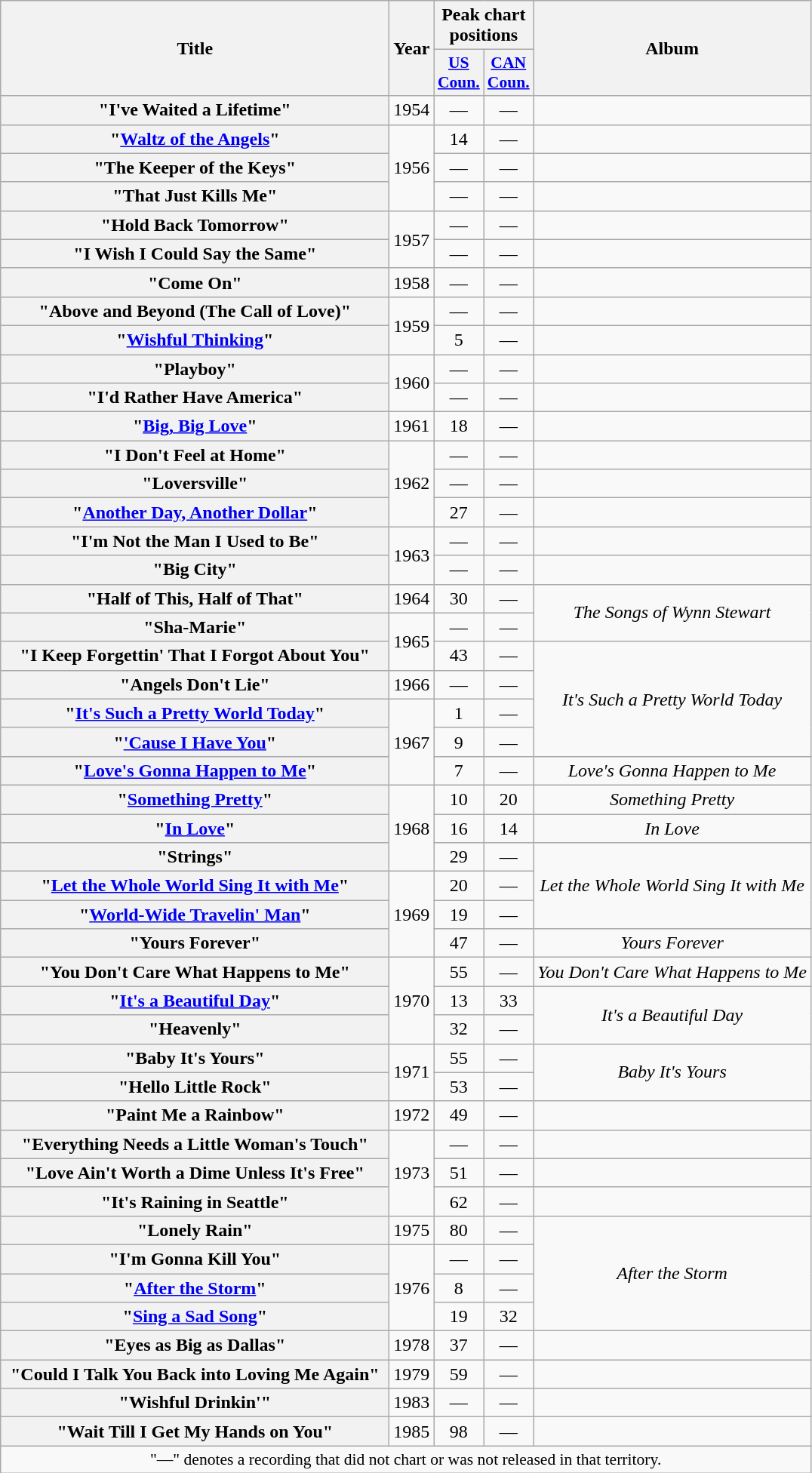<table class="wikitable plainrowheaders" style="text-align:center;">
<tr>
<th scope="col" rowspan="2" style="width:21em;">Title</th>
<th scope="col" rowspan="2">Year</th>
<th scope="col" colspan="2">Peak chart<br>positions</th>
<th scope="col" rowspan="2">Album</th>
</tr>
<tr>
<th scope="col" style="width:2.2em;font-size:90%;"><a href='#'>US<br>Coun.</a><br></th>
<th scope="col" style="width:2.2em;font-size:90%;"><a href='#'>CAN<br>Coun.</a><br></th>
</tr>
<tr>
<th scope="row">"I've Waited a Lifetime"</th>
<td>1954</td>
<td>—</td>
<td>—</td>
<td></td>
</tr>
<tr>
<th scope="row">"<a href='#'>Waltz of the Angels</a>"</th>
<td rowspan="3">1956</td>
<td>14</td>
<td>—</td>
<td></td>
</tr>
<tr>
<th scope="row">"The Keeper of the Keys"</th>
<td>—</td>
<td>—</td>
<td></td>
</tr>
<tr>
<th scope="row">"That Just Kills Me"</th>
<td>—</td>
<td>—</td>
<td></td>
</tr>
<tr>
<th scope="row">"Hold Back Tomorrow"</th>
<td rowspan="2">1957</td>
<td>—</td>
<td>—</td>
<td></td>
</tr>
<tr>
<th scope="row">"I Wish I Could Say the Same"</th>
<td>—</td>
<td>—</td>
<td></td>
</tr>
<tr>
<th scope="row">"Come On"</th>
<td>1958</td>
<td>—</td>
<td>—</td>
<td></td>
</tr>
<tr>
<th scope="row">"Above and Beyond (The Call of Love)"</th>
<td rowspan="2">1959</td>
<td>—</td>
<td>—</td>
<td></td>
</tr>
<tr>
<th scope="row">"<a href='#'>Wishful Thinking</a>"</th>
<td>5</td>
<td>—</td>
<td></td>
</tr>
<tr>
<th scope="row">"Playboy"</th>
<td rowspan="2">1960</td>
<td>—</td>
<td>—</td>
<td></td>
</tr>
<tr>
<th scope="row">"I'd Rather Have America"</th>
<td>—</td>
<td>—</td>
<td></td>
</tr>
<tr>
<th scope="row">"<a href='#'>Big, Big Love</a>"</th>
<td>1961</td>
<td>18</td>
<td>—</td>
<td></td>
</tr>
<tr>
<th scope="row">"I Don't Feel at Home"</th>
<td rowspan="3">1962</td>
<td>—</td>
<td>—</td>
<td></td>
</tr>
<tr>
<th scope="row">"Loversville"</th>
<td>—</td>
<td>—</td>
<td></td>
</tr>
<tr>
<th scope="row">"<a href='#'>Another Day, Another Dollar</a>"</th>
<td>27</td>
<td>—</td>
<td></td>
</tr>
<tr>
<th scope="row">"I'm Not the Man I Used to Be"</th>
<td rowspan="2">1963</td>
<td>—</td>
<td>—</td>
<td></td>
</tr>
<tr>
<th scope="row">"Big City"</th>
<td>—</td>
<td>—</td>
<td></td>
</tr>
<tr>
<th scope="row">"Half of This, Half of That"</th>
<td>1964</td>
<td>30</td>
<td>—</td>
<td rowspan="2"><em>The Songs of Wynn Stewart</em></td>
</tr>
<tr>
<th scope="row">"Sha-Marie"</th>
<td rowspan="2">1965</td>
<td>—</td>
<td>—</td>
</tr>
<tr>
<th scope="row">"I Keep Forgettin' That I Forgot About You"</th>
<td>43</td>
<td>—</td>
<td rowspan="4"><em>It's Such a Pretty World Today</em></td>
</tr>
<tr>
<th scope="row">"Angels Don't Lie"</th>
<td>1966</td>
<td>—</td>
<td>—</td>
</tr>
<tr>
<th scope="row">"<a href='#'>It's Such a Pretty World Today</a>"</th>
<td rowspan="3">1967</td>
<td>1</td>
<td>—</td>
</tr>
<tr>
<th scope="row">"<a href='#'>'Cause I Have You</a>"</th>
<td>9</td>
<td>—</td>
</tr>
<tr>
<th scope="row">"<a href='#'>Love's Gonna Happen to Me</a>"</th>
<td>7</td>
<td>—</td>
<td><em>Love's Gonna Happen to Me</em></td>
</tr>
<tr>
<th scope="row">"<a href='#'>Something Pretty</a>"</th>
<td rowspan="3">1968</td>
<td>10</td>
<td>20</td>
<td><em>Something Pretty</em></td>
</tr>
<tr>
<th scope="row">"<a href='#'>In Love</a>"</th>
<td>16</td>
<td>14</td>
<td><em>In Love</em></td>
</tr>
<tr>
<th scope="row">"Strings"</th>
<td>29</td>
<td>—</td>
<td rowspan="3"><em>Let the Whole World Sing It with Me</em></td>
</tr>
<tr>
<th scope="row">"<a href='#'>Let the Whole World Sing It with Me</a>"</th>
<td rowspan="3">1969</td>
<td>20</td>
<td>—</td>
</tr>
<tr>
<th scope="row">"<a href='#'>World-Wide Travelin' Man</a>"</th>
<td>19</td>
<td>—</td>
</tr>
<tr>
<th scope="row">"Yours Forever"</th>
<td>47</td>
<td>—</td>
<td><em>Yours Forever</em></td>
</tr>
<tr>
<th scope="row">"You Don't Care What Happens to Me"</th>
<td rowspan="3">1970</td>
<td>55</td>
<td>—</td>
<td><em>You Don't Care What Happens to Me</em></td>
</tr>
<tr>
<th scope="row">"<a href='#'>It's a Beautiful Day</a>"</th>
<td>13</td>
<td>33</td>
<td rowspan="2"><em>It's a Beautiful Day</em></td>
</tr>
<tr>
<th scope="row">"Heavenly"</th>
<td>32</td>
<td>—</td>
</tr>
<tr>
<th scope="row">"Baby It's Yours"</th>
<td rowspan="2">1971</td>
<td>55</td>
<td>—</td>
<td rowspan="2"><em>Baby It's Yours</em></td>
</tr>
<tr>
<th scope="row">"Hello Little Rock"</th>
<td>53</td>
<td>—</td>
</tr>
<tr>
<th scope="row">"Paint Me a Rainbow"</th>
<td>1972</td>
<td>49</td>
<td>—</td>
<td></td>
</tr>
<tr>
<th scope="row">"Everything Needs a Little Woman's Touch"</th>
<td rowspan="3">1973</td>
<td>—</td>
<td>—</td>
<td></td>
</tr>
<tr>
<th scope="row">"Love Ain't Worth a Dime Unless It's Free"</th>
<td>51</td>
<td>—</td>
<td></td>
</tr>
<tr>
<th scope="row">"It's Raining in Seattle"</th>
<td>62</td>
<td>—</td>
<td></td>
</tr>
<tr>
<th scope="row">"Lonely Rain"</th>
<td>1975</td>
<td>80</td>
<td>—</td>
<td rowspan="4"><em>After the Storm</em></td>
</tr>
<tr>
<th scope="row">"I'm Gonna Kill You"</th>
<td rowspan="3">1976</td>
<td>—</td>
<td>—</td>
</tr>
<tr>
<th scope="row">"<a href='#'>After the Storm</a>"</th>
<td>8</td>
<td>—</td>
</tr>
<tr>
<th scope="row">"<a href='#'>Sing a Sad Song</a>"</th>
<td>19</td>
<td>32</td>
</tr>
<tr>
<th scope="row">"Eyes as Big as Dallas"</th>
<td>1978</td>
<td>37</td>
<td>—</td>
<td></td>
</tr>
<tr>
<th scope="row">"Could I Talk You Back into Loving Me Again"</th>
<td>1979</td>
<td>59</td>
<td>—</td>
<td></td>
</tr>
<tr>
<th scope="row">"Wishful Drinkin'"</th>
<td>1983</td>
<td>—</td>
<td>—</td>
<td></td>
</tr>
<tr>
<th scope="row">"Wait Till I Get My Hands on You"</th>
<td>1985</td>
<td>98</td>
<td>—</td>
<td></td>
</tr>
<tr>
<td colspan="5" style="font-size:90%">"—" denotes a recording that did not chart or was not released in that territory.</td>
</tr>
</table>
